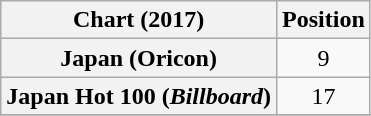<table class="wikitable plainrowheaders">
<tr>
<th scope="col">Chart (2017)</th>
<th scope="col">Position</th>
</tr>
<tr>
<th scope="row">Japan (Oricon)</th>
<td align="center">9</td>
</tr>
<tr>
<th scope="row">Japan Hot 100 (<em>Billboard</em>)</th>
<td align="center">17</td>
</tr>
<tr>
</tr>
</table>
